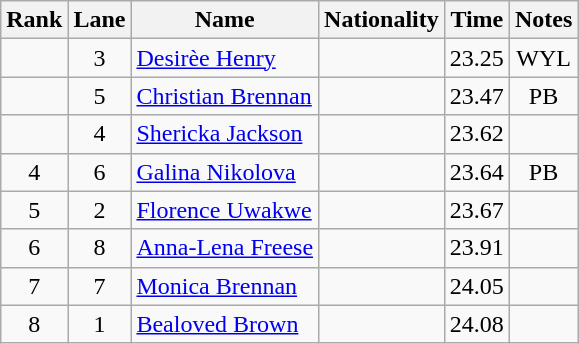<table class="wikitable sortable" style="text-align:center">
<tr>
<th>Rank</th>
<th>Lane</th>
<th>Name</th>
<th>Nationality</th>
<th>Time</th>
<th>Notes</th>
</tr>
<tr>
<td></td>
<td>3</td>
<td align=left><a href='#'>Desirèe Henry</a></td>
<td align=left></td>
<td>23.25</td>
<td>WYL</td>
</tr>
<tr>
<td></td>
<td>5</td>
<td align=left><a href='#'>Christian Brennan</a></td>
<td align=left></td>
<td>23.47</td>
<td>PB</td>
</tr>
<tr>
<td></td>
<td>4</td>
<td align=left><a href='#'>Shericka Jackson</a></td>
<td align=left></td>
<td>23.62</td>
<td></td>
</tr>
<tr>
<td>4</td>
<td>6</td>
<td align=left><a href='#'>Galina Nikolova</a></td>
<td align=left></td>
<td>23.64</td>
<td>PB</td>
</tr>
<tr>
<td>5</td>
<td>2</td>
<td align=left><a href='#'>Florence Uwakwe</a></td>
<td align=left></td>
<td>23.67</td>
<td></td>
</tr>
<tr>
<td>6</td>
<td>8</td>
<td align=left><a href='#'>Anna-Lena Freese</a></td>
<td align=left></td>
<td>23.91</td>
<td></td>
</tr>
<tr>
<td>7</td>
<td>7</td>
<td align=left><a href='#'>Monica Brennan</a></td>
<td align=left></td>
<td>24.05</td>
<td></td>
</tr>
<tr>
<td>8</td>
<td>1</td>
<td align=left><a href='#'>Bealoved Brown</a></td>
<td align=left></td>
<td>24.08</td>
<td></td>
</tr>
</table>
